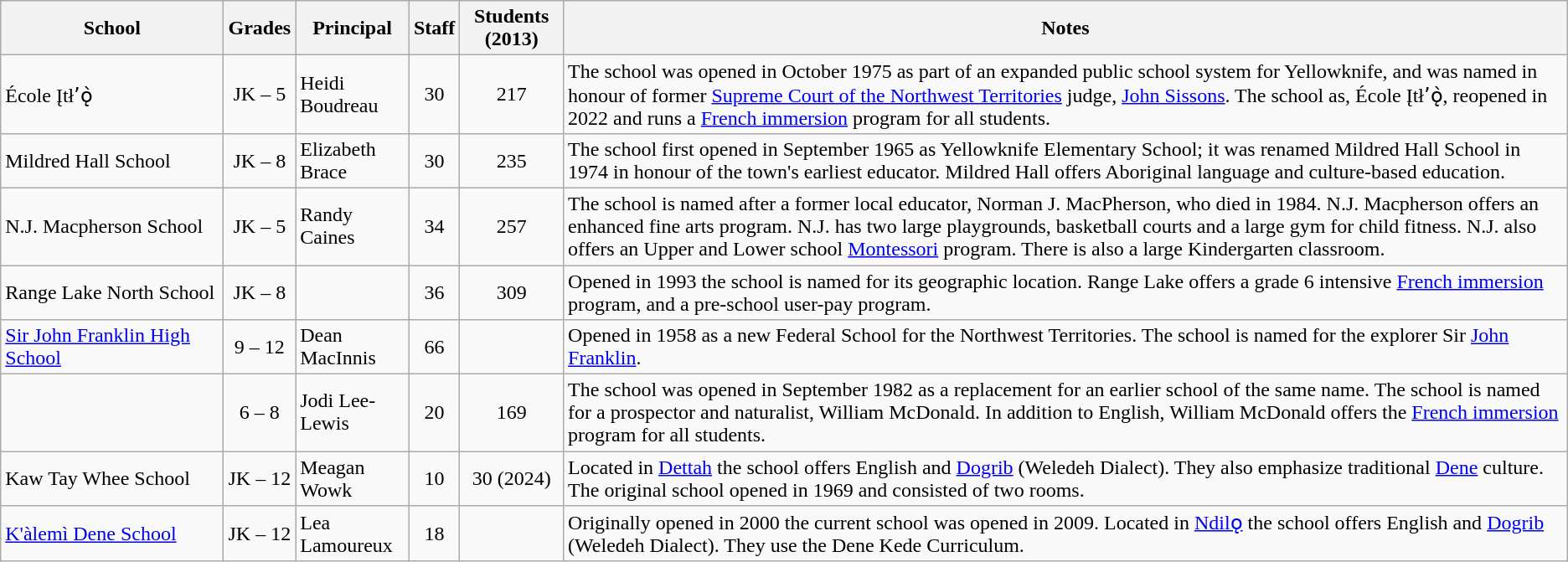<table class="wikitable">
<tr>
<th>School</th>
<th>Grades</th>
<th>Principal</th>
<th>Staff</th>
<th>Students (2013)</th>
<th>Notes</th>
</tr>
<tr>
<td>École Įtłʼǫ̀</td>
<td align=center>JK – 5</td>
<td>Heidi Boudreau</td>
<td align=center>30</td>
<td align=center>217</td>
<td>The school was opened in October 1975 as part of an expanded public school system for Yellowknife, and was named in honour of former <a href='#'>Supreme Court of the Northwest Territories</a> judge, <a href='#'>John Sissons</a>. The school as, École Įtłʼǫ̀, reopened in 2022 and runs a <a href='#'>French immersion</a> program for all students.</td>
</tr>
<tr>
<td>Mildred Hall School</td>
<td align=center>JK – 8</td>
<td>Elizabeth Brace</td>
<td align=center>30</td>
<td align=center>235</td>
<td>The school first opened in September 1965 as Yellowknife Elementary School; it was renamed Mildred Hall School in 1974 in honour of the town's earliest educator. Mildred Hall offers Aboriginal language and culture-based education.</td>
</tr>
<tr>
<td>N.J. Macpherson School</td>
<td align=center>JK – 5</td>
<td>Randy Caines</td>
<td align=center>34</td>
<td align=center>257</td>
<td>The school is named after a former local educator, Norman J. MacPherson, who died in 1984. N.J. Macpherson offers an enhanced fine arts program. N.J. has two large playgrounds, basketball courts and a large gym for child fitness. N.J. also offers an Upper and Lower school <a href='#'>Montessori</a> program. There is also a large Kindergarten classroom.</td>
</tr>
<tr>
<td>Range Lake North School</td>
<td align=center>JK – 8</td>
<td></td>
<td align=center>36</td>
<td align=center>309</td>
<td>Opened in 1993 the school is named for its geographic location. Range Lake offers a grade 6 intensive <a href='#'>French immersion</a> program, and a pre-school user-pay program.</td>
</tr>
<tr>
<td><a href='#'>Sir John Franklin High School</a></td>
<td align=center>9 – 12</td>
<td>Dean MacInnis</td>
<td align=center>66</td>
<td align=center></td>
<td>Opened in 1958 as a new Federal School for the Northwest Territories. The school is named for the explorer Sir <a href='#'>John Franklin</a>.</td>
</tr>
<tr>
<td></td>
<td align=center>6 – 8</td>
<td>Jodi Lee-Lewis</td>
<td align=center>20</td>
<td align=center>169</td>
<td>The school was opened in September 1982 as a replacement for an earlier school of the same name. The school is named for a prospector and naturalist, William McDonald. In addition to English, William McDonald offers the <a href='#'>French immersion</a> program for all students.</td>
</tr>
<tr>
<td>Kaw Tay Whee School</td>
<td align=center>JK – 12</td>
<td>Meagan Wowk</td>
<td align=center>10</td>
<td align=center>30 (2024)</td>
<td>Located in <a href='#'>Dettah</a> the school offers English and <a href='#'>Dogrib</a> (Weledeh Dialect). They also emphasize traditional <a href='#'>Dene</a> culture. The original school opened in 1969 and consisted of two rooms.</td>
</tr>
<tr>
<td><a href='#'>K'àlemì Dene School</a></td>
<td align=center>JK – 12</td>
<td>Lea Lamoureux</td>
<td align=center>18</td>
<td align=center></td>
<td>Originally opened in 2000 the current school was opened in 2009. Located in <a href='#'>Ndilǫ</a> the school offers English and <a href='#'>Dogrib</a> (Weledeh Dialect). They use the Dene Kede Curriculum.</td>
</tr>
</table>
